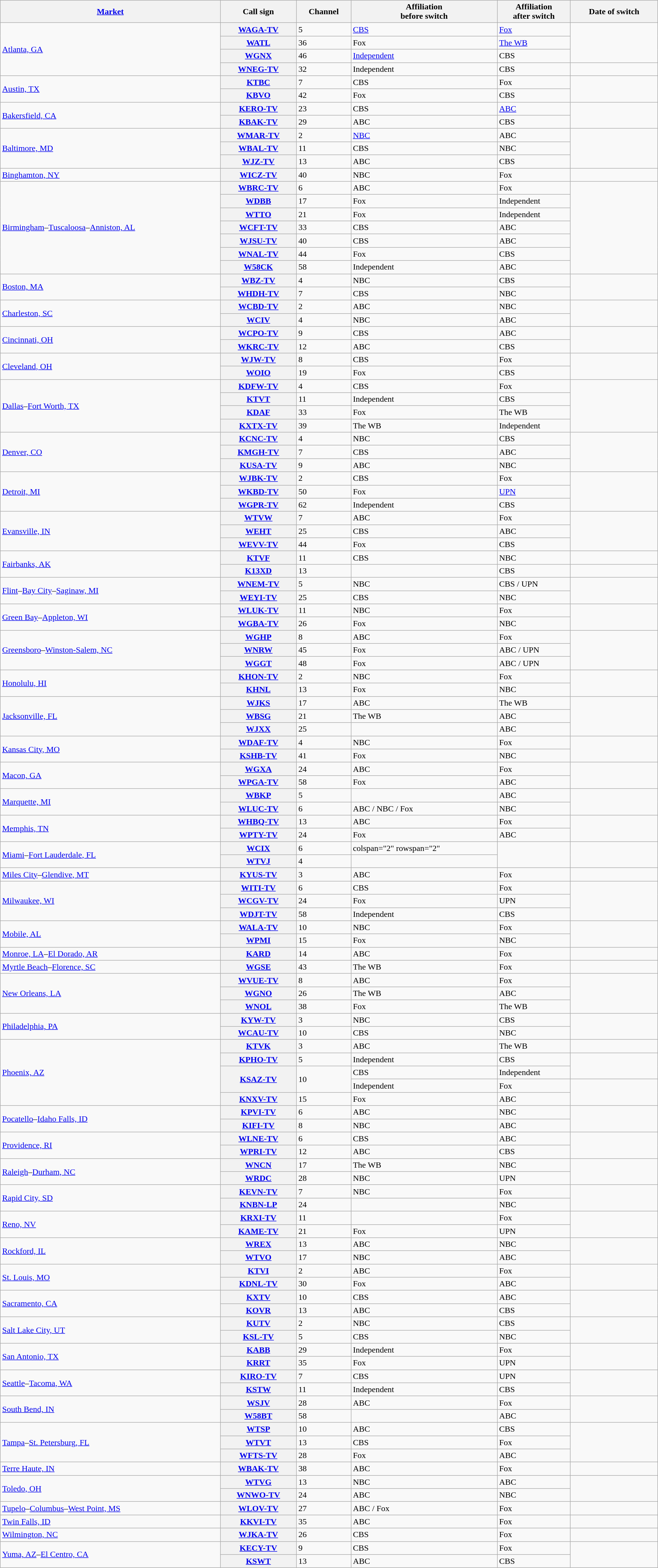<table class="wikitable sortable mw-collapsible" style="width:100%;/*font-size:85%;margin-left:1.5em;*/">
<tr>
<th scope="col"><a href='#'>Market</a></th>
<th scope="col">Call sign</th>
<th scope="col">Channel</th>
<th scope="col">Affiliation<br>before switch</th>
<th scope="col">Affiliation<br>after switch</th>
<th scope="col">Date of switch</th>
</tr>
<tr>
<td rowspan="4"><a href='#'>Atlanta, GA</a></td>
<th><a href='#'>WAGA-TV</a></th>
<td>5</td>
<td><a href='#'>CBS</a></td>
<td><a href='#'>Fox</a></td>
<td rowspan="3"></td>
</tr>
<tr>
<th><a href='#'>WATL</a></th>
<td>36</td>
<td>Fox</td>
<td><a href='#'>The WB</a></td>
</tr>
<tr>
<th><a href='#'>WGNX</a></th>
<td>46</td>
<td><a href='#'>Independent</a></td>
<td>CBS</td>
</tr>
<tr>
<th><a href='#'>WNEG-TV</a></th>
<td>32</td>
<td>Independent</td>
<td>CBS</td>
<td></td>
</tr>
<tr>
<td rowspan="2"><a href='#'>Austin, TX</a></td>
<th><a href='#'>KTBC</a></th>
<td>7</td>
<td>CBS</td>
<td>Fox</td>
<td rowspan="2"></td>
</tr>
<tr>
<th><a href='#'>KBVO</a></th>
<td>42</td>
<td>Fox</td>
<td>CBS</td>
</tr>
<tr>
<td rowspan="2"><a href='#'>Bakersfield, CA</a></td>
<th><a href='#'>KERO-TV</a></th>
<td>23</td>
<td>CBS</td>
<td><a href='#'>ABC</a></td>
<td rowspan="2"></td>
</tr>
<tr>
<th><a href='#'>KBAK-TV</a></th>
<td>29</td>
<td>ABC</td>
<td>CBS</td>
</tr>
<tr>
<td rowspan="3"><a href='#'>Baltimore, MD</a></td>
<th><a href='#'>WMAR-TV</a></th>
<td>2</td>
<td><a href='#'>NBC</a></td>
<td>ABC</td>
<td rowspan="3"></td>
</tr>
<tr>
<th><a href='#'>WBAL-TV</a></th>
<td>11</td>
<td>CBS</td>
<td>NBC</td>
</tr>
<tr>
<th><a href='#'>WJZ-TV</a></th>
<td>13</td>
<td>ABC</td>
<td>CBS</td>
</tr>
<tr>
<td><a href='#'>Binghamton, NY</a></td>
<th><a href='#'>WICZ-TV</a></th>
<td>40</td>
<td>NBC</td>
<td>Fox</td>
<td></td>
</tr>
<tr>
<td rowspan="7"><a href='#'>Birmingham</a>–<a href='#'>Tuscaloosa</a>–<a href='#'>Anniston, AL</a></td>
<th><a href='#'>WBRC-TV</a></th>
<td>6</td>
<td>ABC</td>
<td>Fox</td>
<td rowspan="7"></td>
</tr>
<tr>
<th><a href='#'>WDBB</a></th>
<td>17</td>
<td>Fox</td>
<td>Independent</td>
</tr>
<tr>
<th><a href='#'>WTTO</a></th>
<td>21</td>
<td>Fox</td>
<td>Independent</td>
</tr>
<tr>
<th><a href='#'>WCFT-TV</a></th>
<td>33</td>
<td>CBS</td>
<td>ABC</td>
</tr>
<tr>
<th><a href='#'>WJSU-TV</a></th>
<td>40</td>
<td>CBS</td>
<td>ABC</td>
</tr>
<tr>
<th><a href='#'>WNAL-TV</a></th>
<td>44</td>
<td>Fox</td>
<td>CBS</td>
</tr>
<tr>
<th><a href='#'>W58CK</a></th>
<td>58</td>
<td>Independent</td>
<td>ABC</td>
</tr>
<tr>
<td rowspan="2"><a href='#'>Boston, MA</a></td>
<th><a href='#'>WBZ-TV</a></th>
<td>4</td>
<td>NBC</td>
<td>CBS</td>
<td rowspan="2"></td>
</tr>
<tr>
<th><a href='#'>WHDH-TV</a></th>
<td>7</td>
<td>CBS</td>
<td>NBC</td>
</tr>
<tr>
<td rowspan="2"><a href='#'>Charleston, SC</a></td>
<th><a href='#'>WCBD-TV</a></th>
<td>2</td>
<td>ABC</td>
<td>NBC</td>
<td rowspan="2"></td>
</tr>
<tr>
<th><a href='#'>WCIV</a></th>
<td>4</td>
<td>NBC</td>
<td>ABC</td>
</tr>
<tr>
<td rowspan="2"><a href='#'>Cincinnati, OH</a></td>
<th><a href='#'>WCPO-TV</a></th>
<td>9</td>
<td>CBS</td>
<td>ABC</td>
<td rowspan="2"></td>
</tr>
<tr>
<th><a href='#'>WKRC-TV</a></th>
<td>12</td>
<td>ABC</td>
<td>CBS</td>
</tr>
<tr>
<td rowspan="2"><a href='#'>Cleveland, OH</a></td>
<th><a href='#'>WJW-TV</a></th>
<td>8</td>
<td>CBS</td>
<td>Fox</td>
<td rowspan="2"></td>
</tr>
<tr>
<th><a href='#'>WOIO</a></th>
<td>19</td>
<td>Fox</td>
<td>CBS</td>
</tr>
<tr>
<td rowspan="4"><a href='#'>Dallas</a>–<a href='#'>Fort Worth, TX</a></td>
<th><a href='#'>KDFW-TV</a></th>
<td>4</td>
<td>CBS</td>
<td>Fox</td>
<td rowspan="4"></td>
</tr>
<tr>
<th><a href='#'>KTVT</a></th>
<td>11</td>
<td>Independent</td>
<td>CBS</td>
</tr>
<tr>
<th><a href='#'>KDAF</a></th>
<td>33</td>
<td>Fox</td>
<td>The WB</td>
</tr>
<tr>
<th><a href='#'>KXTX-TV</a></th>
<td>39</td>
<td>The WB</td>
<td>Independent</td>
</tr>
<tr>
<td rowspan="3"><a href='#'>Denver, CO</a></td>
<th><a href='#'>KCNC-TV</a></th>
<td>4</td>
<td>NBC</td>
<td>CBS</td>
<td rowspan="3"></td>
</tr>
<tr>
<th><a href='#'>KMGH-TV</a></th>
<td>7</td>
<td>CBS</td>
<td>ABC</td>
</tr>
<tr>
<th><a href='#'>KUSA-TV</a></th>
<td>9</td>
<td>ABC</td>
<td>NBC</td>
</tr>
<tr>
<td rowspan="3"><a href='#'>Detroit, MI</a></td>
<th><a href='#'>WJBK-TV</a></th>
<td>2</td>
<td>CBS</td>
<td>Fox</td>
<td rowspan="3"></td>
</tr>
<tr>
<th><a href='#'>WKBD-TV</a></th>
<td>50</td>
<td>Fox</td>
<td><a href='#'>UPN</a></td>
</tr>
<tr>
<th><a href='#'>WGPR-TV</a></th>
<td>62</td>
<td>Independent</td>
<td>CBS</td>
</tr>
<tr>
<td rowspan="3"><a href='#'>Evansville, IN</a></td>
<th><a href='#'>WTVW</a></th>
<td>7</td>
<td>ABC</td>
<td>Fox</td>
<td rowspan="3"></td>
</tr>
<tr>
<th><a href='#'>WEHT</a></th>
<td>25</td>
<td>CBS</td>
<td>ABC</td>
</tr>
<tr>
<th><a href='#'>WEVV-TV</a></th>
<td>44</td>
<td>Fox</td>
<td>CBS</td>
</tr>
<tr>
<td rowspan="2"><a href='#'>Fairbanks, AK</a></td>
<th><a href='#'>KTVF</a></th>
<td>11</td>
<td>CBS</td>
<td>NBC</td>
<td></td>
</tr>
<tr>
<th><a href='#'>K13XD</a></th>
<td>13</td>
<td></td>
<td>CBS</td>
<td></td>
</tr>
<tr>
<td rowspan="2"><a href='#'>Flint</a>–<a href='#'>Bay City</a>–<a href='#'>Saginaw, MI</a></td>
<th><a href='#'>WNEM-TV</a></th>
<td>5</td>
<td>NBC</td>
<td>CBS / UPN</td>
<td rowspan="2"></td>
</tr>
<tr>
<th><a href='#'>WEYI-TV</a></th>
<td>25</td>
<td>CBS</td>
<td>NBC</td>
</tr>
<tr>
<td rowspan="2"><a href='#'>Green Bay</a>–<a href='#'>Appleton, WI</a></td>
<th><a href='#'>WLUK-TV</a></th>
<td>11</td>
<td>NBC</td>
<td>Fox</td>
<td rowspan="2"></td>
</tr>
<tr>
<th><a href='#'>WGBA-TV</a></th>
<td>26</td>
<td>Fox</td>
<td>NBC</td>
</tr>
<tr>
<td rowspan="3"><a href='#'>Greensboro</a>–<a href='#'>Winston-Salem, NC</a></td>
<th><a href='#'>WGHP</a></th>
<td>8</td>
<td>ABC</td>
<td>Fox</td>
<td rowspan="3"></td>
</tr>
<tr>
<th><a href='#'>WNRW</a></th>
<td>45</td>
<td>Fox</td>
<td>ABC / UPN</td>
</tr>
<tr>
<th><a href='#'>WGGT</a></th>
<td>48</td>
<td>Fox</td>
<td>ABC / UPN</td>
</tr>
<tr>
<td rowspan="2"><a href='#'>Honolulu, HI</a></td>
<th><a href='#'>KHON-TV</a></th>
<td>2</td>
<td>NBC</td>
<td>Fox</td>
<td rowspan="2"></td>
</tr>
<tr>
<th><a href='#'>KHNL</a></th>
<td>13</td>
<td>Fox</td>
<td>NBC</td>
</tr>
<tr>
<td rowspan="3"><a href='#'>Jacksonville, FL</a></td>
<th><a href='#'>WJKS</a></th>
<td>17</td>
<td>ABC</td>
<td>The WB</td>
<td rowspan="3"></td>
</tr>
<tr>
<th><a href='#'>WBSG</a></th>
<td>21</td>
<td>The WB</td>
<td>ABC</td>
</tr>
<tr>
<th><a href='#'>WJXX</a></th>
<td>25</td>
<td></td>
<td>ABC</td>
</tr>
<tr>
<td rowspan="2"><a href='#'>Kansas City, MO</a></td>
<th><a href='#'>WDAF-TV</a></th>
<td>4</td>
<td>NBC</td>
<td>Fox</td>
<td rowspan="2"></td>
</tr>
<tr>
<th><a href='#'>KSHB-TV</a></th>
<td>41</td>
<td>Fox</td>
<td>NBC</td>
</tr>
<tr>
<td rowspan="2"><a href='#'>Macon, GA</a></td>
<th><a href='#'>WGXA</a></th>
<td>24</td>
<td>ABC</td>
<td>Fox</td>
<td rowspan="2"></td>
</tr>
<tr>
<th><a href='#'>WPGA-TV</a></th>
<td>58</td>
<td>Fox</td>
<td>ABC</td>
</tr>
<tr>
<td rowspan="2"><a href='#'>Marquette, MI</a></td>
<th><a href='#'>WBKP</a></th>
<td>5</td>
<td></td>
<td>ABC</td>
<td rowspan="2"></td>
</tr>
<tr>
<th><a href='#'>WLUC-TV</a></th>
<td>6</td>
<td>ABC / NBC / Fox</td>
<td>NBC</td>
</tr>
<tr>
<td rowspan="2"><a href='#'>Memphis, TN</a></td>
<th><a href='#'>WHBQ-TV</a></th>
<td>13</td>
<td>ABC</td>
<td>Fox</td>
<td rowspan="2"></td>
</tr>
<tr>
<th><a href='#'>WPTY-TV</a></th>
<td>24</td>
<td>Fox</td>
<td>ABC</td>
</tr>
<tr>
<td rowspan="2"><a href='#'>Miami</a>–<a href='#'>Fort Lauderdale, FL</a></td>
<th style="text-align:center;"><a href='#'>WCIX</a></th>
<td>6</td>
<td>colspan="2" rowspan="2" </td>
<td rowspan="2"></td>
</tr>
<tr>
<th><a href='#'>WTVJ</a></th>
<td>4</td>
</tr>
<tr>
<td><a href='#'>Miles City</a>–<a href='#'>Glendive, MT</a></td>
<th><a href='#'>KYUS-TV</a></th>
<td>3</td>
<td>ABC</td>
<td>Fox</td>
<td></td>
</tr>
<tr>
<td rowspan="3"><a href='#'>Milwaukee, WI</a></td>
<th><a href='#'>WITI-TV</a></th>
<td>6</td>
<td>CBS</td>
<td>Fox</td>
<td rowspan="3"></td>
</tr>
<tr>
<th><a href='#'>WCGV-TV</a></th>
<td>24</td>
<td>Fox</td>
<td>UPN</td>
</tr>
<tr>
<th><a href='#'>WDJT-TV</a></th>
<td>58</td>
<td>Independent</td>
<td>CBS</td>
</tr>
<tr>
<td rowspan="2"><a href='#'>Mobile, AL</a></td>
<th><a href='#'>WALA-TV</a></th>
<td>10</td>
<td>NBC</td>
<td>Fox</td>
<td rowspan="2"></td>
</tr>
<tr>
<th><a href='#'>WPMI</a></th>
<td>15</td>
<td>Fox</td>
<td>NBC</td>
</tr>
<tr>
<td><a href='#'>Monroe, LA</a>–<a href='#'>El Dorado, AR</a></td>
<th><a href='#'>KARD</a></th>
<td>14</td>
<td>ABC</td>
<td>Fox</td>
<td></td>
</tr>
<tr>
<td><a href='#'>Myrtle Beach</a>–<a href='#'>Florence, SC</a></td>
<th><a href='#'>WGSE</a></th>
<td>43</td>
<td>The WB</td>
<td>Fox</td>
<td></td>
</tr>
<tr>
<td rowspan="3"><a href='#'>New Orleans, LA</a></td>
<th><a href='#'>WVUE-TV</a></th>
<td>8</td>
<td>ABC</td>
<td>Fox</td>
<td rowspan="3"></td>
</tr>
<tr>
<th><a href='#'>WGNO</a></th>
<td>26</td>
<td>The WB</td>
<td>ABC</td>
</tr>
<tr>
<th><a href='#'>WNOL</a></th>
<td>38</td>
<td>Fox</td>
<td>The WB</td>
</tr>
<tr>
<td rowspan="2"><a href='#'>Philadelphia, PA</a></td>
<th><a href='#'>KYW-TV</a></th>
<td>3</td>
<td>NBC</td>
<td>CBS</td>
<td rowspan="2"></td>
</tr>
<tr>
<th><a href='#'>WCAU-TV</a></th>
<td>10</td>
<td>CBS</td>
<td>NBC</td>
</tr>
<tr>
<td rowspan="5"><a href='#'>Phoenix, AZ</a></td>
<th><a href='#'>KTVK</a></th>
<td>3</td>
<td>ABC</td>
<td>The WB</td>
<td></td>
</tr>
<tr>
<th><a href='#'>KPHO-TV</a></th>
<td>5</td>
<td>Independent</td>
<td>CBS</td>
<td rowspan="2"></td>
</tr>
<tr>
<th rowspan="2"><a href='#'>KSAZ-TV</a></th>
<td rowspan="2">10</td>
<td>CBS</td>
<td>Independent</td>
</tr>
<tr>
<td>Independent</td>
<td>Fox</td>
<td rowspan="2"></td>
</tr>
<tr>
<th><a href='#'>KNXV-TV</a></th>
<td>15</td>
<td>Fox</td>
<td>ABC</td>
</tr>
<tr>
<td rowspan="2"><a href='#'>Pocatello</a>–<a href='#'>Idaho Falls, ID</a></td>
<th><a href='#'>KPVI-TV</a></th>
<td>6</td>
<td>ABC</td>
<td>NBC</td>
<td rowspan="2"></td>
</tr>
<tr>
<th><a href='#'>KIFI-TV</a></th>
<td>8</td>
<td>NBC</td>
<td>ABC</td>
</tr>
<tr>
<td rowspan="2"><a href='#'>Providence, RI</a></td>
<th><a href='#'>WLNE-TV</a></th>
<td>6</td>
<td>CBS</td>
<td>ABC</td>
<td rowspan="2"></td>
</tr>
<tr>
<th><a href='#'>WPRI-TV</a></th>
<td>12</td>
<td>ABC</td>
<td>CBS</td>
</tr>
<tr>
<td rowspan="2"><a href='#'>Raleigh</a>–<a href='#'>Durham, NC</a></td>
<th><a href='#'>WNCN</a></th>
<td>17</td>
<td>The WB</td>
<td>NBC</td>
<td rowspan="2"></td>
</tr>
<tr>
<th><a href='#'>WRDC</a></th>
<td>28</td>
<td>NBC</td>
<td>UPN</td>
</tr>
<tr>
<td rowspan="2"><a href='#'>Rapid City, SD</a></td>
<th><a href='#'>KEVN-TV</a></th>
<td>7</td>
<td>NBC</td>
<td>Fox</td>
<td rowspan="2"></td>
</tr>
<tr>
<th><a href='#'>KNBN-LP</a></th>
<td>24</td>
<td></td>
<td>NBC</td>
</tr>
<tr>
<td rowspan="2"><a href='#'>Reno, NV</a></td>
<th><a href='#'>KRXI-TV</a></th>
<td>11</td>
<td></td>
<td>Fox</td>
<td rowspan="2"></td>
</tr>
<tr>
<th><a href='#'>KAME-TV</a></th>
<td>21</td>
<td>Fox</td>
<td>UPN</td>
</tr>
<tr>
<td rowspan="2"><a href='#'>Rockford, IL</a></td>
<th><a href='#'>WREX</a></th>
<td>13</td>
<td>ABC</td>
<td>NBC</td>
<td rowspan="2"></td>
</tr>
<tr>
<th><a href='#'>WTVO</a></th>
<td>17</td>
<td>NBC</td>
<td>ABC</td>
</tr>
<tr>
<td rowspan="2"><a href='#'>St. Louis, MO</a></td>
<th><a href='#'>KTVI</a></th>
<td>2</td>
<td>ABC</td>
<td>Fox</td>
<td rowspan="2"></td>
</tr>
<tr>
<th><a href='#'>KDNL-TV</a></th>
<td>30</td>
<td>Fox</td>
<td>ABC</td>
</tr>
<tr>
<td rowspan="2"><a href='#'>Sacramento, CA</a></td>
<th><a href='#'>KXTV</a></th>
<td>10</td>
<td>CBS</td>
<td>ABC</td>
<td rowspan="2"></td>
</tr>
<tr>
<th><a href='#'>KOVR</a></th>
<td>13</td>
<td>ABC</td>
<td>CBS</td>
</tr>
<tr>
<td rowspan="2"><a href='#'>Salt Lake City, UT</a></td>
<th><a href='#'>KUTV</a></th>
<td>2</td>
<td>NBC</td>
<td>CBS</td>
<td rowspan="2"></td>
</tr>
<tr>
<th><a href='#'>KSL-TV</a></th>
<td>5</td>
<td>CBS</td>
<td>NBC</td>
</tr>
<tr>
<td rowspan="2"><a href='#'>San Antonio, TX</a></td>
<th><a href='#'>KABB</a></th>
<td>29</td>
<td>Independent</td>
<td>Fox</td>
<td rowspan="2"></td>
</tr>
<tr>
<th><a href='#'>KRRT</a></th>
<td>35</td>
<td>Fox</td>
<td>UPN</td>
</tr>
<tr>
<td rowspan="2"><a href='#'>Seattle</a>–<a href='#'>Tacoma, WA</a></td>
<th><a href='#'>KIRO-TV</a></th>
<td>7</td>
<td>CBS</td>
<td>UPN</td>
<td rowspan="2"></td>
</tr>
<tr>
<th><a href='#'>KSTW</a></th>
<td>11</td>
<td>Independent</td>
<td>CBS</td>
</tr>
<tr>
<td rowspan="2"><a href='#'>South Bend, IN</a></td>
<th><a href='#'>WSJV</a></th>
<td>28</td>
<td>ABC</td>
<td>Fox</td>
<td rowspan="2"></td>
</tr>
<tr>
<th><a href='#'>W58BT</a></th>
<td>58</td>
<td></td>
<td>ABC</td>
</tr>
<tr>
<td rowspan="3"><a href='#'>Tampa</a>–<a href='#'>St. Petersburg, FL</a></td>
<th><a href='#'>WTSP</a></th>
<td>10</td>
<td>ABC</td>
<td>CBS</td>
<td rowspan="3"></td>
</tr>
<tr>
<th><a href='#'>WTVT</a></th>
<td>13</td>
<td>CBS</td>
<td>Fox</td>
</tr>
<tr>
<th><a href='#'>WFTS-TV</a></th>
<td>28</td>
<td>Fox</td>
<td>ABC</td>
</tr>
<tr>
<td><a href='#'>Terre Haute, IN</a></td>
<th><a href='#'>WBAK-TV</a></th>
<td>38</td>
<td>ABC</td>
<td>Fox</td>
<td></td>
</tr>
<tr>
<td rowspan="2"><a href='#'>Toledo, OH</a></td>
<th><a href='#'>WTVG</a></th>
<td>13</td>
<td>NBC</td>
<td>ABC</td>
<td rowspan="2"></td>
</tr>
<tr>
<th><a href='#'>WNWO-TV</a></th>
<td>24</td>
<td>ABC</td>
<td>NBC</td>
</tr>
<tr>
<td><a href='#'>Tupelo</a>–<a href='#'>Columbus</a>–<a href='#'>West Point, MS</a></td>
<th><a href='#'>WLOV-TV</a></th>
<td>27</td>
<td>ABC / Fox</td>
<td>Fox</td>
<td></td>
</tr>
<tr>
<td><a href='#'>Twin Falls, ID</a></td>
<th><a href='#'>KKVI-TV</a></th>
<td>35</td>
<td>ABC</td>
<td>Fox</td>
<td></td>
</tr>
<tr>
<td><a href='#'>Wilmington, NC</a></td>
<th><a href='#'>WJKA-TV</a></th>
<td>26</td>
<td>CBS</td>
<td>Fox</td>
<td></td>
</tr>
<tr>
<td rowspan="2"><a href='#'>Yuma, AZ</a>–<a href='#'>El Centro, CA</a></td>
<th><a href='#'>KECY-TV</a></th>
<td>9</td>
<td>CBS</td>
<td>Fox</td>
<td rowspan="2"></td>
</tr>
<tr>
<th><a href='#'>KSWT</a></th>
<td>13</td>
<td>ABC</td>
<td>CBS</td>
</tr>
</table>
